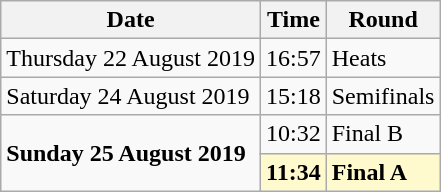<table class="wikitable">
<tr>
<th>Date</th>
<th>Time</th>
<th>Round</th>
</tr>
<tr>
<td>Thursday 22 August 2019</td>
<td>16:57</td>
<td>Heats</td>
</tr>
<tr>
<td>Saturday 24 August 2019</td>
<td>15:18</td>
<td>Semifinals</td>
</tr>
<tr>
<td rowspan=2><strong>Sunday 25 August 2019</strong></td>
<td>10:32</td>
<td>Final B</td>
</tr>
<tr>
<td style=background:lemonchiffon><strong>11:34</strong></td>
<td style=background:lemonchiffon><strong>Final A</strong></td>
</tr>
</table>
